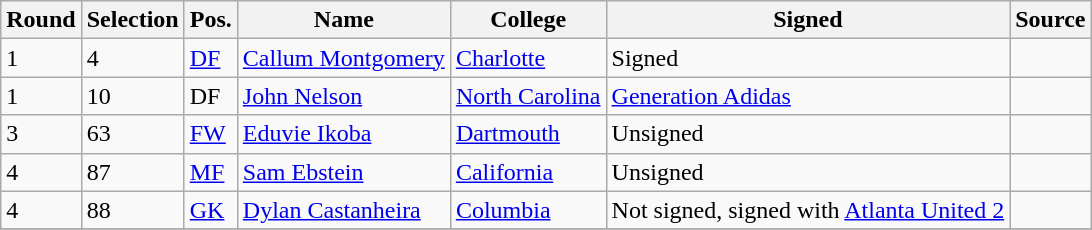<table class="wikitable">
<tr>
<th>Round</th>
<th>Selection</th>
<th>Pos.</th>
<th>Name</th>
<th>College</th>
<th>Signed</th>
<th>Source</th>
</tr>
<tr>
<td>1</td>
<td>4</td>
<td><a href='#'>DF</a></td>
<td> <a href='#'>Callum Montgomery</a></td>
<td><a href='#'>Charlotte</a></td>
<td>Signed</td>
<td></td>
</tr>
<tr>
<td>1</td>
<td>10</td>
<td>DF</td>
<td> <a href='#'>John Nelson</a></td>
<td><a href='#'>North Carolina</a></td>
<td><a href='#'>Generation Adidas</a></td>
<td></td>
</tr>
<tr>
<td>3</td>
<td>63</td>
<td><a href='#'>FW</a></td>
<td> <a href='#'>Eduvie Ikoba</a></td>
<td><a href='#'>Dartmouth</a></td>
<td>Unsigned</td>
<td></td>
</tr>
<tr>
<td>4</td>
<td>87</td>
<td><a href='#'>MF</a></td>
<td> <a href='#'>Sam Ebstein</a></td>
<td><a href='#'>California</a></td>
<td>Unsigned</td>
<td></td>
</tr>
<tr>
<td>4</td>
<td>88</td>
<td><a href='#'>GK</a></td>
<td> <a href='#'>Dylan Castanheira</a></td>
<td><a href='#'>Columbia</a></td>
<td>Not signed, signed with <a href='#'>Atlanta United 2</a></td>
<td></td>
</tr>
<tr>
</tr>
</table>
